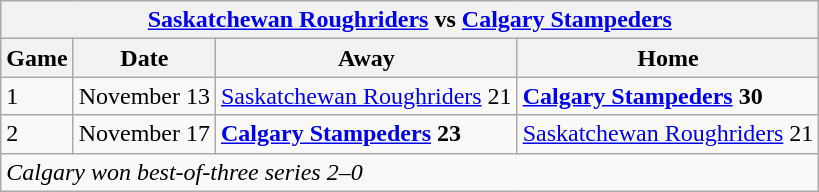<table class="wikitable">
<tr>
<th colspan="4"><a href='#'>Saskatchewan Roughriders</a> vs <a href='#'>Calgary Stampeders</a></th>
</tr>
<tr>
<th>Game</th>
<th>Date</th>
<th>Away</th>
<th>Home</th>
</tr>
<tr>
<td>1</td>
<td>November 13</td>
<td><a href='#'>Saskatchewan Roughriders</a> 21</td>
<td><strong><a href='#'>Calgary Stampeders</a> 30</strong></td>
</tr>
<tr>
<td>2</td>
<td>November 17</td>
<td><strong><a href='#'>Calgary Stampeders</a> 23</strong></td>
<td><a href='#'>Saskatchewan Roughriders</a> 21</td>
</tr>
<tr>
<td colspan="4"><em>Calgary won best-of-three series 2–0</em></td>
</tr>
</table>
